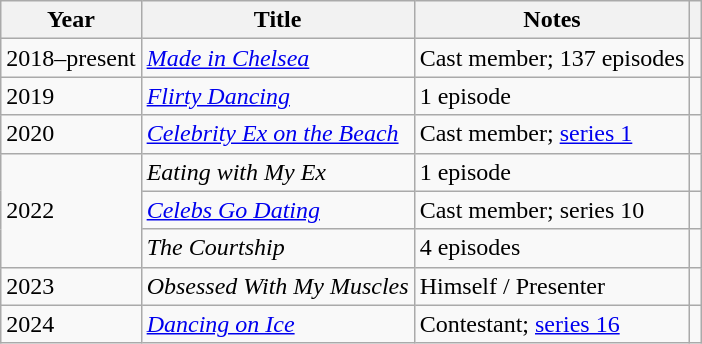<table class="wikitable">
<tr>
<th>Year</th>
<th>Title</th>
<th>Notes</th>
<th></th>
</tr>
<tr>
<td>2018–present</td>
<td><em><a href='#'>Made in Chelsea</a></em></td>
<td>Cast member; 137 episodes</td>
<td align="center"></td>
</tr>
<tr>
<td>2019</td>
<td><em><a href='#'>Flirty Dancing</a></em></td>
<td>1 episode</td>
<td align="center"></td>
</tr>
<tr>
<td>2020</td>
<td><em><a href='#'>Celebrity Ex on the Beach</a></em></td>
<td>Cast member; <a href='#'>series 1</a></td>
<td align="center"></td>
</tr>
<tr>
<td rowspan="3">2022</td>
<td><em>Eating with My Ex</em></td>
<td>1 episode</td>
<td align="center"></td>
</tr>
<tr>
<td><em><a href='#'>Celebs Go Dating</a></em></td>
<td>Cast member; series 10</td>
<td align="center"></td>
</tr>
<tr>
<td><em>The Courtship</em></td>
<td>4 episodes</td>
<td></td>
</tr>
<tr>
<td>2023</td>
<td><em>Obsessed With My Muscles</em></td>
<td>Himself / Presenter</td>
<td align="center"></td>
</tr>
<tr>
<td>2024</td>
<td><em><a href='#'>Dancing on Ice</a></em></td>
<td>Contestant; <a href='#'>series 16</a></td>
<td align="center"></td>
</tr>
</table>
